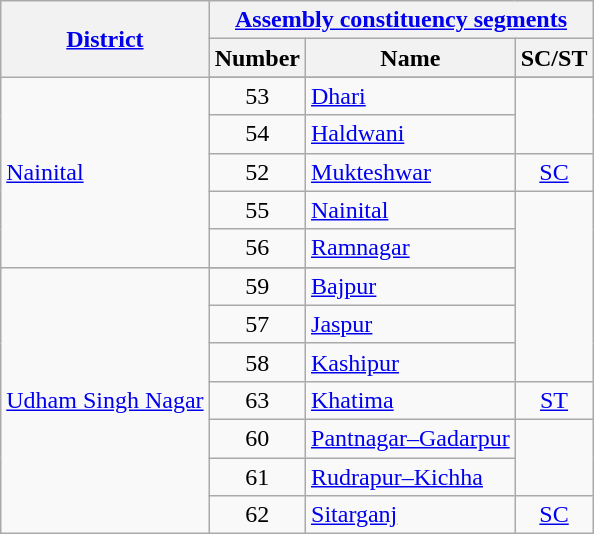<table class="wikitable sortable">
<tr>
<th rowspan="2"><a href='#'>District</a></th>
<th colspan="3"><a href='#'>Assembly constituency segments</a></th>
</tr>
<tr>
<th>Number</th>
<th>Name</th>
<th>SC/ST</th>
</tr>
<tr>
<td rowspan="6"><a href='#'>Nainital</a></td>
</tr>
<tr>
<td align="center">53</td>
<td><a href='#'>Dhari</a></td>
<td rowspan="2"></td>
</tr>
<tr>
<td align="center">54</td>
<td><a href='#'>Haldwani</a></td>
</tr>
<tr>
<td align="center">52</td>
<td><a href='#'>Mukteshwar</a></td>
<td align="center"><a href='#'>SC</a></td>
</tr>
<tr>
<td align="center">55</td>
<td><a href='#'>Nainital</a></td>
<td rowspan="6"></td>
</tr>
<tr>
<td align="center">56</td>
<td><a href='#'>Ramnagar</a></td>
</tr>
<tr>
<td rowspan="10"><a href='#'>Udham Singh Nagar</a></td>
</tr>
<tr>
<td align="center">59</td>
<td><a href='#'>Bajpur</a></td>
</tr>
<tr>
<td align="center">57</td>
<td><a href='#'>Jaspur</a></td>
</tr>
<tr>
<td align="center">58</td>
<td><a href='#'>Kashipur</a></td>
</tr>
<tr>
<td align="center">63</td>
<td><a href='#'>Khatima</a></td>
<td align="center"><a href='#'>ST</a></td>
</tr>
<tr>
<td align="center">60</td>
<td><a href='#'>Pantnagar–Gadarpur</a></td>
<td rowspan="2"></td>
</tr>
<tr>
<td align="center">61</td>
<td><a href='#'>Rudrapur–Kichha</a></td>
</tr>
<tr>
<td align="center">62</td>
<td><a href='#'>Sitarganj</a></td>
<td align="center"><a href='#'>SC</a></td>
</tr>
</table>
